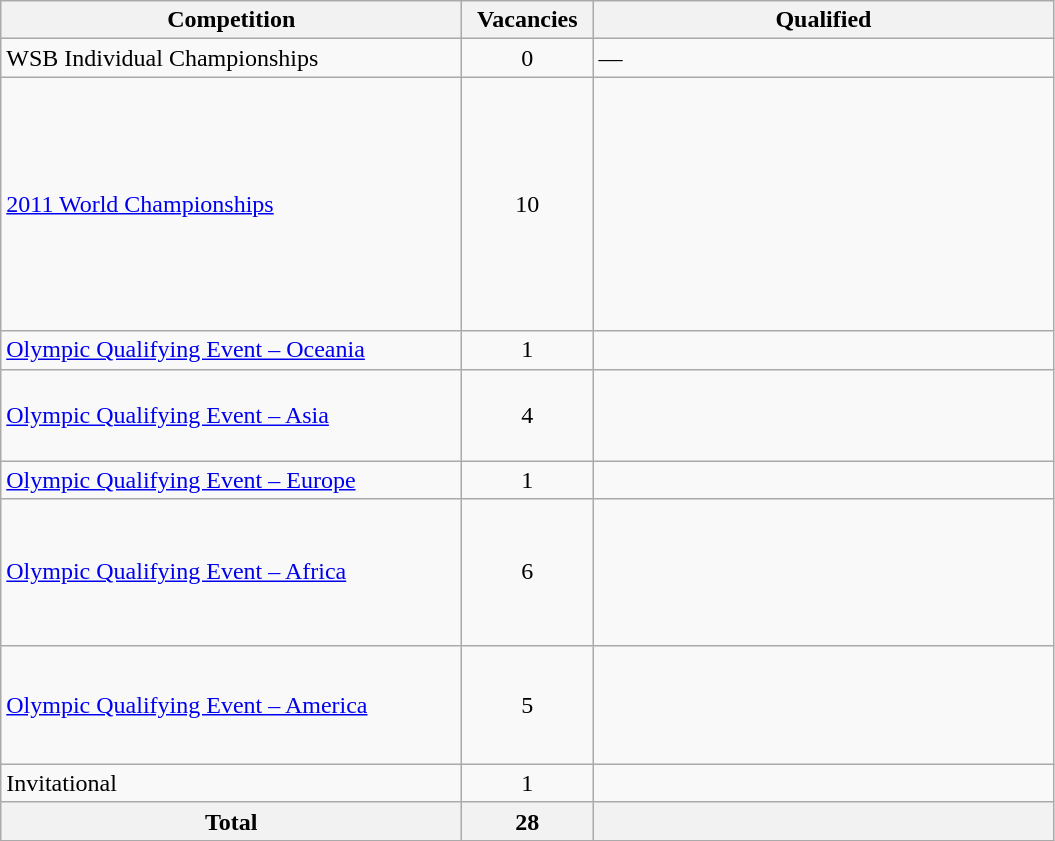<table class = "wikitable">
<tr>
<th width=300>Competition</th>
<th width=80>Vacancies</th>
<th width=300>Qualified</th>
</tr>
<tr>
<td>WSB Individual Championships</td>
<td align="center">0</td>
<td>—</td>
</tr>
<tr>
<td><a href='#'>2011 World Championships</a></td>
<td align="center">10</td>
<td><br><br><br><br><br><br><br><br><br></td>
</tr>
<tr>
<td><a href='#'>Olympic Qualifying Event – Oceania</a></td>
<td align="center">1</td>
<td></td>
</tr>
<tr>
<td><a href='#'>Olympic Qualifying Event – Asia</a></td>
<td align="center">4</td>
<td><br><br><br></td>
</tr>
<tr>
<td><a href='#'>Olympic Qualifying Event – Europe</a></td>
<td align="center">1</td>
<td></td>
</tr>
<tr>
<td><a href='#'>Olympic Qualifying Event – Africa</a></td>
<td align="center">6</td>
<td><br><br><br><br><br></td>
</tr>
<tr>
<td><a href='#'>Olympic Qualifying Event – America</a></td>
<td align="center">5</td>
<td><br><br><br><br></td>
</tr>
<tr>
<td>Invitational</td>
<td align="center">1</td>
<td></td>
</tr>
<tr>
<th>Total</th>
<th>28</th>
<th></th>
</tr>
</table>
